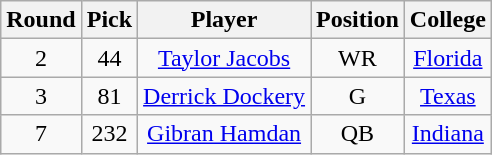<table class="wikitable sortable sortable"  style="text-align:center;">
<tr>
<th>Round</th>
<th>Pick</th>
<th>Player</th>
<th>Position</th>
<th>College</th>
</tr>
<tr>
<td>2</td>
<td>44</td>
<td><a href='#'>Taylor Jacobs</a></td>
<td>WR</td>
<td><a href='#'>Florida</a></td>
</tr>
<tr>
<td>3</td>
<td>81</td>
<td><a href='#'>Derrick Dockery</a></td>
<td>G</td>
<td><a href='#'>Texas</a></td>
</tr>
<tr>
<td>7</td>
<td>232</td>
<td><a href='#'>Gibran Hamdan</a></td>
<td>QB</td>
<td><a href='#'>Indiana</a></td>
</tr>
</table>
